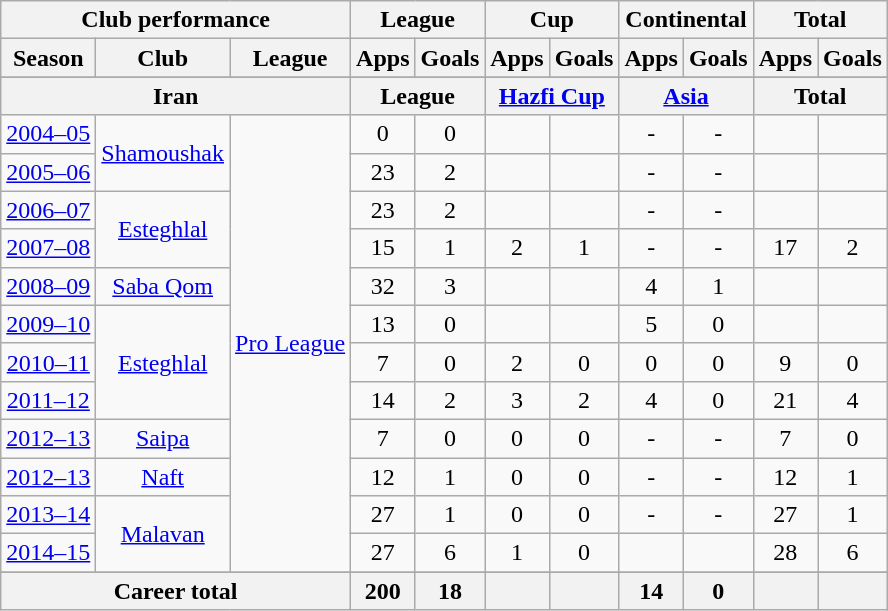<table class="wikitable" style="text-align:center">
<tr>
<th colspan=3>Club performance</th>
<th colspan=2>League</th>
<th colspan=2>Cup</th>
<th colspan=2>Continental</th>
<th colspan=2>Total</th>
</tr>
<tr>
<th>Season</th>
<th>Club</th>
<th>League</th>
<th>Apps</th>
<th>Goals</th>
<th>Apps</th>
<th>Goals</th>
<th>Apps</th>
<th>Goals</th>
<th>Apps</th>
<th>Goals</th>
</tr>
<tr>
</tr>
<tr>
<th colspan=3>Iran</th>
<th colspan=2>League</th>
<th colspan=2><a href='#'>Hazfi Cup</a></th>
<th colspan=2><a href='#'>Asia</a></th>
<th colspan=2>Total</th>
</tr>
<tr>
<td><a href='#'>2004–05</a></td>
<td rowspan="2"><a href='#'>Shamoushak</a></td>
<td rowspan="12"><a href='#'>Pro League</a></td>
<td>0</td>
<td>0</td>
<td></td>
<td></td>
<td>-</td>
<td>-</td>
<td></td>
<td></td>
</tr>
<tr>
<td><a href='#'>2005–06</a></td>
<td>23</td>
<td>2</td>
<td></td>
<td></td>
<td>-</td>
<td>-</td>
<td></td>
<td></td>
</tr>
<tr>
<td><a href='#'>2006–07</a></td>
<td rowspan="2"><a href='#'>Esteghlal</a></td>
<td>23</td>
<td>2</td>
<td></td>
<td></td>
<td>-</td>
<td>-</td>
<td></td>
<td></td>
</tr>
<tr>
<td><a href='#'>2007–08</a></td>
<td>15</td>
<td>1</td>
<td>2</td>
<td>1</td>
<td>-</td>
<td>-</td>
<td>17</td>
<td>2</td>
</tr>
<tr>
<td><a href='#'>2008–09</a></td>
<td><a href='#'>Saba Qom</a></td>
<td>32</td>
<td>3</td>
<td></td>
<td></td>
<td>4</td>
<td>1</td>
<td></td>
<td></td>
</tr>
<tr>
<td><a href='#'>2009–10</a></td>
<td rowspan="3"><a href='#'>Esteghlal</a></td>
<td>13</td>
<td>0</td>
<td></td>
<td></td>
<td>5</td>
<td>0</td>
<td></td>
<td></td>
</tr>
<tr>
<td><a href='#'>2010–11</a></td>
<td>7</td>
<td>0</td>
<td>2</td>
<td>0</td>
<td>0</td>
<td>0</td>
<td>9</td>
<td>0</td>
</tr>
<tr>
<td><a href='#'>2011–12</a></td>
<td>14</td>
<td>2</td>
<td>3</td>
<td>2</td>
<td>4</td>
<td>0</td>
<td>21</td>
<td>4</td>
</tr>
<tr>
<td><a href='#'>2012–13</a></td>
<td><a href='#'>Saipa</a></td>
<td>7</td>
<td>0</td>
<td>0</td>
<td>0</td>
<td>-</td>
<td>-</td>
<td>7</td>
<td>0</td>
</tr>
<tr>
<td><a href='#'>2012–13</a></td>
<td><a href='#'>Naft</a></td>
<td>12</td>
<td>1</td>
<td>0</td>
<td>0</td>
<td>-</td>
<td>-</td>
<td>12</td>
<td>1</td>
</tr>
<tr>
<td><a href='#'>2013–14</a></td>
<td rowspan="2"><a href='#'>Malavan</a></td>
<td>27</td>
<td>1</td>
<td>0</td>
<td>0</td>
<td>-</td>
<td>-</td>
<td>27</td>
<td>1</td>
</tr>
<tr>
<td><a href='#'>2014–15</a></td>
<td>27</td>
<td>6</td>
<td>1</td>
<td>0</td>
<td></td>
<td></td>
<td>28</td>
<td>6</td>
</tr>
<tr>
</tr>
<tr>
<th colspan=3>Career total</th>
<th>200</th>
<th>18</th>
<th></th>
<th></th>
<th>14</th>
<th>0</th>
<th></th>
<th></th>
</tr>
</table>
